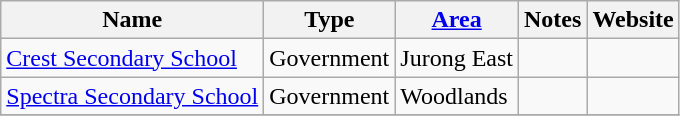<table class="wikitable sortable">
<tr>
<th>Name</th>
<th>Type</th>
<th><a href='#'>Area</a></th>
<th>Notes</th>
<th class="unsortable">Website</th>
</tr>
<tr>
<td><a href='#'>Crest Secondary School</a></td>
<td>Government</td>
<td>Jurong East</td>
<td></td>
<td></td>
</tr>
<tr>
<td><a href='#'>Spectra Secondary School</a></td>
<td>Government</td>
<td>Woodlands</td>
<td></td>
<td></td>
</tr>
<tr>
</tr>
</table>
